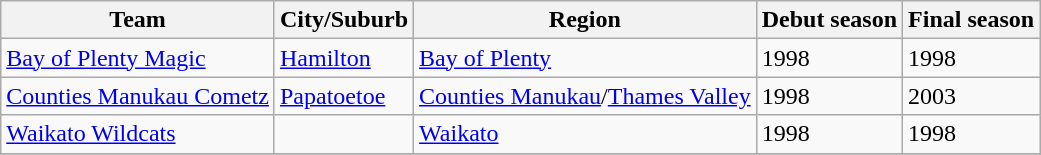<table class="wikitable collapsible">
<tr>
<th>Team</th>
<th>City/Suburb</th>
<th>Region</th>
<th>Debut season</th>
<th>Final season</th>
</tr>
<tr>
<td><a href='#'>Bay of Plenty Magic</a></td>
<td><a href='#'>Hamilton</a></td>
<td><a href='#'>Bay of Plenty</a></td>
<td>1998</td>
<td>1998</td>
</tr>
<tr>
<td><a href='#'>Counties Manukau Cometz</a></td>
<td><a href='#'>Papatoetoe</a></td>
<td><a href='#'>Counties Manukau</a>/<a href='#'>Thames Valley</a></td>
<td>1998</td>
<td>2003</td>
</tr>
<tr>
<td><a href='#'>Waikato Wildcats</a></td>
<td></td>
<td><a href='#'>Waikato</a></td>
<td>1998</td>
<td>1998</td>
</tr>
<tr>
</tr>
</table>
